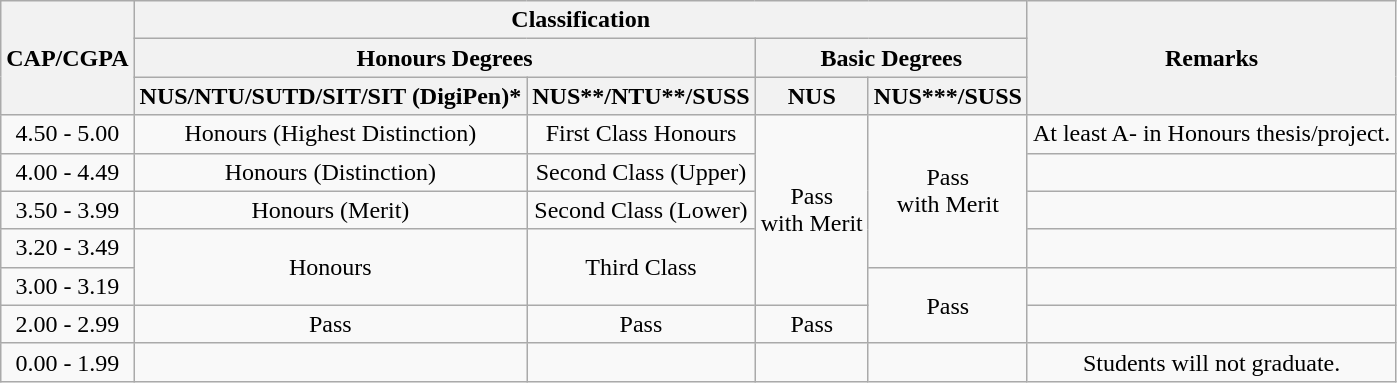<table class="wikitable" style="text-align: center">
<tr>
<th rowspan="3">CAP/CGPA</th>
<th colspan="4">Classification</th>
<th rowspan="3">Remarks</th>
</tr>
<tr>
<th colspan="2">Honours Degrees</th>
<th colspan="2">Basic Degrees</th>
</tr>
<tr>
<th>NUS/NTU/SUTD/SIT/SIT (DigiPen)*</th>
<th>NUS**/NTU**/SUSS</th>
<th>NUS</th>
<th>NUS***/SUSS</th>
</tr>
<tr>
<td>4.50 - 5.00</td>
<td>Honours (Highest Distinction)</td>
<td>First Class Honours</td>
<td rowspan="5">Pass<br>with Merit</td>
<td rowspan="4">Pass<br>with Merit</td>
<td>At least A- in Honours thesis/project.</td>
</tr>
<tr>
<td>4.00 - 4.49</td>
<td>Honours (Distinction)</td>
<td>Second Class (Upper)</td>
<td></td>
</tr>
<tr>
<td>3.50 - 3.99</td>
<td>Honours (Merit)</td>
<td>Second Class (Lower)</td>
<td></td>
</tr>
<tr>
<td>3.20 - 3.49</td>
<td rowspan="2">Honours</td>
<td rowspan="2">Third Class</td>
<td></td>
</tr>
<tr>
<td>3.00 - 3.19</td>
<td rowspan="2">Pass</td>
<td></td>
</tr>
<tr>
<td>2.00 - 2.99</td>
<td>Pass</td>
<td>Pass</td>
<td>Pass</td>
<td></td>
</tr>
<tr>
<td>0.00 - 1.99</td>
<td></td>
<td></td>
<td></td>
<td></td>
<td>Students will not graduate.</td>
</tr>
</table>
